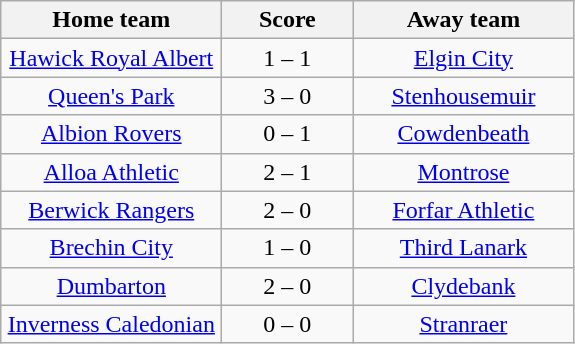<table class="wikitable" style="text-align: center">
<tr>
<th width=140>Home team</th>
<th width=80>Score</th>
<th width=140>Away team</th>
</tr>
<tr>
<td><a href='#'>Hawick Royal Albert</a></td>
<td>1 – 1</td>
<td><a href='#'>Elgin City</a></td>
</tr>
<tr>
<td><a href='#'>Queen's Park</a></td>
<td>3 – 0</td>
<td><a href='#'>Stenhousemuir</a></td>
</tr>
<tr>
<td><a href='#'>Albion Rovers</a></td>
<td>0 – 1</td>
<td><a href='#'>Cowdenbeath</a></td>
</tr>
<tr>
<td><a href='#'>Alloa Athletic</a></td>
<td>2 – 1</td>
<td><a href='#'>Montrose</a></td>
</tr>
<tr>
<td><a href='#'>Berwick Rangers</a></td>
<td>2 – 0</td>
<td><a href='#'>Forfar Athletic</a></td>
</tr>
<tr>
<td><a href='#'>Brechin City</a></td>
<td>1 – 0</td>
<td><a href='#'>Third Lanark</a></td>
</tr>
<tr>
<td><a href='#'>Dumbarton</a></td>
<td>2 – 0</td>
<td><a href='#'>Clydebank</a></td>
</tr>
<tr>
<td><a href='#'>Inverness Caledonian</a></td>
<td>0 – 0</td>
<td><a href='#'>Stranraer</a></td>
</tr>
</table>
